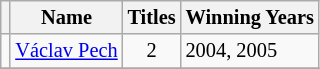<table class="wikitable" style="font-size: 85%">
<tr>
<th></th>
<th>Name</th>
<th>Titles</th>
<th>Winning Years</th>
</tr>
<tr>
<td></td>
<td><a href='#'>Václav Pech</a></td>
<td style="text-align:center;">2</td>
<td>2004, 2005</td>
</tr>
<tr>
</tr>
</table>
